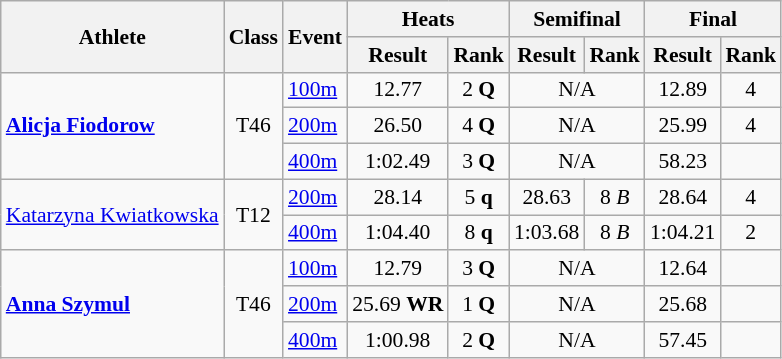<table class=wikitable style="font-size:90%">
<tr>
<th rowspan="2">Athlete</th>
<th rowspan="2">Class</th>
<th rowspan="2">Event</th>
<th colspan="2">Heats</th>
<th colspan="2">Semifinal</th>
<th colspan="2">Final</th>
</tr>
<tr>
<th>Result</th>
<th>Rank</th>
<th>Result</th>
<th>Rank</th>
<th>Result</th>
<th>Rank</th>
</tr>
<tr>
<td rowspan="3"><strong><a href='#'>Alicja Fiodorow</a></strong></td>
<td rowspan="3" style="text-align:center;">T46</td>
<td><a href='#'>100m</a></td>
<td style="text-align:center;">12.77</td>
<td style="text-align:center;">2 <strong>Q</strong></td>
<td style="text-align:center;" colspan="2">N/A</td>
<td style="text-align:center;">12.89</td>
<td style="text-align:center;">4</td>
</tr>
<tr>
<td><a href='#'>200m</a></td>
<td style="text-align:center;">26.50</td>
<td style="text-align:center;">4 <strong>Q</strong></td>
<td style="text-align:center;" colspan="2">N/A</td>
<td style="text-align:center;">25.99</td>
<td style="text-align:center;">4</td>
</tr>
<tr>
<td><a href='#'>400m</a></td>
<td style="text-align:center;">1:02.49</td>
<td style="text-align:center;">3 <strong>Q</strong></td>
<td style="text-align:center;" colspan="2">N/A</td>
<td style="text-align:center;">58.23</td>
<td style="text-align:center;"></td>
</tr>
<tr>
<td rowspan="2"><a href='#'>Katarzyna Kwiatkowska</a></td>
<td rowspan="2" style="text-align:center;">T12</td>
<td><a href='#'>200m</a></td>
<td style="text-align:center;">28.14</td>
<td style="text-align:center;">5 <strong>q</strong></td>
<td style="text-align:center;">28.63</td>
<td style="text-align:center;">8 <em>B</em></td>
<td style="text-align:center;">28.64</td>
<td style="text-align:center;">4</td>
</tr>
<tr>
<td><a href='#'>400m</a></td>
<td style="text-align:center;">1:04.40</td>
<td style="text-align:center;">8 <strong>q</strong></td>
<td style="text-align:center;">1:03.68</td>
<td style="text-align:center;">8 <em>B</em></td>
<td style="text-align:center;">1:04.21</td>
<td style="text-align:center;">2</td>
</tr>
<tr>
<td rowspan="3"><strong><a href='#'>Anna Szymul</a></strong></td>
<td rowspan="3" style="text-align:center;">T46</td>
<td><a href='#'>100m</a></td>
<td style="text-align:center;">12.79</td>
<td style="text-align:center;">3 <strong>Q</strong></td>
<td style="text-align:center;" colspan="2">N/A</td>
<td style="text-align:center;">12.64</td>
<td style="text-align:center;"></td>
</tr>
<tr>
<td><a href='#'>200m</a></td>
<td style="text-align:center;">25.69 <strong>WR</strong></td>
<td style="text-align:center;">1 <strong>Q</strong></td>
<td style="text-align:center;" colspan="2">N/A</td>
<td style="text-align:center;">25.68</td>
<td style="text-align:center;"></td>
</tr>
<tr>
<td><a href='#'>400m</a></td>
<td style="text-align:center;">1:00.98</td>
<td style="text-align:center;">2 <strong>Q</strong></td>
<td style="text-align:center;" colspan="2">N/A</td>
<td style="text-align:center;">57.45</td>
<td style="text-align:center;"></td>
</tr>
</table>
